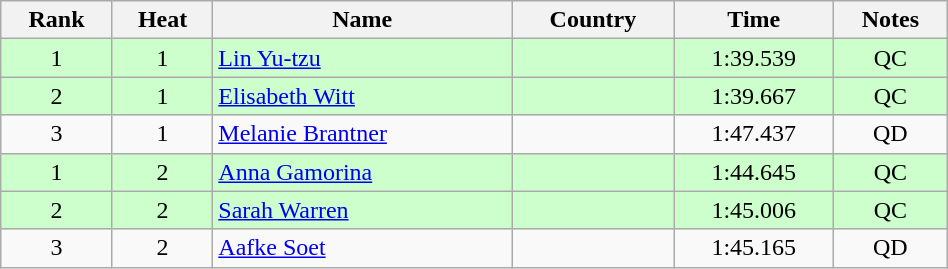<table class="wikitable sortable" style="text-align:center" width=50%>
<tr>
<th>Rank</th>
<th>Heat</th>
<th>Name</th>
<th>Country</th>
<th>Time</th>
<th>Notes</th>
</tr>
<tr bgcolor=ccffcc>
<td>1</td>
<td>1</td>
<td align=left><a href='#'>Lin Yu-tzu</a></td>
<td align=left></td>
<td>1:39.539</td>
<td>QC</td>
</tr>
<tr bgcolor=ccffcc>
<td>2</td>
<td>1</td>
<td align=left><a href='#'>Elisabeth Witt</a></td>
<td align=left></td>
<td>1:39.667</td>
<td>QC</td>
</tr>
<tr>
<td>3</td>
<td>1</td>
<td align=left><a href='#'>Melanie Brantner</a></td>
<td align=left></td>
<td>1:47.437</td>
<td>QD</td>
</tr>
<tr bgcolor=ccffcc>
<td>1</td>
<td>2</td>
<td align=left><a href='#'>Anna Gamorina</a></td>
<td align=left></td>
<td>1:44.645</td>
<td>QC</td>
</tr>
<tr bgcolor=ccffcc>
<td>2</td>
<td>2</td>
<td align=left><a href='#'>Sarah Warren</a></td>
<td align=left></td>
<td>1:45.006</td>
<td>QC</td>
</tr>
<tr>
<td>3</td>
<td>2</td>
<td align=left><a href='#'>Aafke Soet</a></td>
<td align=left></td>
<td>1:45.165</td>
<td>QD</td>
</tr>
</table>
